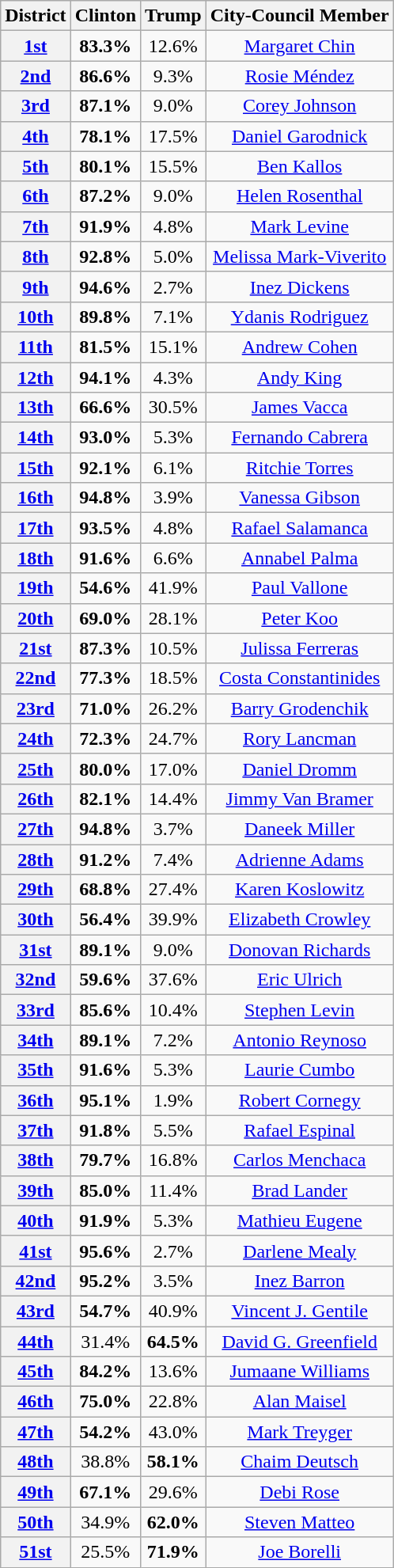<table class=wikitable>
<tr>
<th>District</th>
<th>Clinton</th>
<th>Trump</th>
<th>City-Council Member</th>
</tr>
<tr align=center>
<th><a href='#'>1st</a></th>
<td><strong>83.3%</strong></td>
<td>12.6%</td>
<td><a href='#'>Margaret Chin</a></td>
</tr>
<tr align=center>
<th><a href='#'>2nd</a></th>
<td><strong>86.6%</strong></td>
<td>9.3%</td>
<td><a href='#'>Rosie Méndez</a></td>
</tr>
<tr align=center>
<th><a href='#'>3rd</a></th>
<td><strong>87.1%</strong></td>
<td>9.0%</td>
<td><a href='#'> Corey Johnson</a></td>
</tr>
<tr align=center>
<th><a href='#'>4th</a></th>
<td><strong>78.1%</strong></td>
<td>17.5%</td>
<td><a href='#'>Daniel Garodnick</a></td>
</tr>
<tr align=center>
<th><a href='#'>5th</a></th>
<td><strong>80.1%</strong></td>
<td>15.5%</td>
<td><a href='#'>Ben Kallos</a></td>
</tr>
<tr align=center>
<th><a href='#'>6th</a></th>
<td><strong>87.2%</strong></td>
<td>9.0%</td>
<td><a href='#'>Helen Rosenthal</a></td>
</tr>
<tr align=center>
<th><a href='#'>7th</a></th>
<td><strong>91.9%</strong></td>
<td>4.8%</td>
<td><a href='#'>Mark Levine</a></td>
</tr>
<tr align=center>
<th><a href='#'>8th</a></th>
<td><strong>92.8%</strong></td>
<td>5.0%</td>
<td><a href='#'>Melissa Mark-Viverito</a></td>
</tr>
<tr align=center>
<th><a href='#'>9th</a></th>
<td><strong>94.6%</strong></td>
<td>2.7%</td>
<td><a href='#'>Inez Dickens</a></td>
</tr>
<tr align=center>
<th><a href='#'>10th</a></th>
<td><strong>89.8%</strong></td>
<td>7.1%</td>
<td><a href='#'>Ydanis Rodriguez</a></td>
</tr>
<tr align=center>
<th><a href='#'>11th</a></th>
<td><strong>81.5%</strong></td>
<td>15.1%</td>
<td><a href='#'>Andrew Cohen</a></td>
</tr>
<tr align=center>
<th><a href='#'>12th</a></th>
<td><strong>94.1%</strong></td>
<td>4.3%</td>
<td><a href='#'>Andy King</a></td>
</tr>
<tr align=center>
<th><a href='#'>13th</a></th>
<td><strong>66.6%</strong></td>
<td>30.5%</td>
<td><a href='#'>James Vacca</a></td>
</tr>
<tr align=center>
<th><a href='#'>14th</a></th>
<td><strong>93.0%</strong></td>
<td>5.3%</td>
<td><a href='#'>Fernando Cabrera</a></td>
</tr>
<tr align=center>
<th><a href='#'>15th</a></th>
<td><strong>92.1%</strong></td>
<td>6.1%</td>
<td><a href='#'>Ritchie Torres</a></td>
</tr>
<tr align=center>
<th><a href='#'>16th</a></th>
<td><strong>94.8%</strong></td>
<td>3.9%</td>
<td><a href='#'>Vanessa Gibson</a></td>
</tr>
<tr align=center>
<th><a href='#'>17th</a></th>
<td><strong>93.5%</strong></td>
<td>4.8%</td>
<td><a href='#'>Rafael Salamanca</a></td>
</tr>
<tr align=center>
<th><a href='#'>18th</a></th>
<td><strong>91.6%</strong></td>
<td>6.6%</td>
<td><a href='#'>Annabel Palma</a></td>
</tr>
<tr align=center>
<th><a href='#'>19th</a></th>
<td><strong>54.6%</strong></td>
<td>41.9%</td>
<td><a href='#'>Paul Vallone</a></td>
</tr>
<tr align=center>
<th><a href='#'>20th</a></th>
<td><strong>69.0%</strong></td>
<td>28.1%</td>
<td><a href='#'>Peter Koo</a></td>
</tr>
<tr align=center>
<th><a href='#'>21st</a></th>
<td><strong>87.3%</strong></td>
<td>10.5%</td>
<td><a href='#'>Julissa Ferreras</a></td>
</tr>
<tr align=center>
<th><a href='#'>22nd</a></th>
<td><strong>77.3%</strong></td>
<td>18.5%</td>
<td><a href='#'>Costa Constantinides</a></td>
</tr>
<tr align=center>
<th><a href='#'>23rd</a></th>
<td><strong>71.0%</strong></td>
<td>26.2%</td>
<td><a href='#'>Barry Grodenchik</a></td>
</tr>
<tr align=center>
<th><a href='#'>24th</a></th>
<td><strong>72.3%</strong></td>
<td>24.7%</td>
<td><a href='#'>Rory Lancman</a></td>
</tr>
<tr align=center>
<th><a href='#'>25th</a></th>
<td><strong>80.0%</strong></td>
<td>17.0%</td>
<td><a href='#'>Daniel Dromm</a></td>
</tr>
<tr align=center>
<th><a href='#'>26th</a></th>
<td><strong>82.1%</strong></td>
<td>14.4%</td>
<td><a href='#'>Jimmy Van Bramer</a></td>
</tr>
<tr align=center>
<th><a href='#'>27th</a></th>
<td><strong>94.8%</strong></td>
<td>3.7%</td>
<td><a href='#'>Daneek Miller</a></td>
</tr>
<tr align=center>
<th><a href='#'>28th</a></th>
<td><strong>91.2%</strong></td>
<td>7.4%</td>
<td><a href='#'>Adrienne Adams</a></td>
</tr>
<tr align=center>
<th><a href='#'>29th</a></th>
<td><strong>68.8%</strong></td>
<td>27.4%</td>
<td><a href='#'>Karen Koslowitz</a></td>
</tr>
<tr align=center>
<th><a href='#'>30th</a></th>
<td><strong>56.4%</strong></td>
<td>39.9%</td>
<td><a href='#'>Elizabeth Crowley</a></td>
</tr>
<tr align=center>
<th><a href='#'>31st</a></th>
<td><strong>89.1%</strong></td>
<td>9.0%</td>
<td><a href='#'>Donovan Richards</a></td>
</tr>
<tr align=center>
<th><a href='#'>32nd</a></th>
<td><strong>59.6%</strong></td>
<td>37.6%</td>
<td><a href='#'>Eric Ulrich</a></td>
</tr>
<tr align=center>
<th><a href='#'>33rd</a></th>
<td><strong>85.6%</strong></td>
<td>10.4%</td>
<td><a href='#'>Stephen Levin</a></td>
</tr>
<tr align=center>
<th><a href='#'>34th</a></th>
<td><strong>89.1%</strong></td>
<td>7.2%</td>
<td><a href='#'>Antonio Reynoso</a></td>
</tr>
<tr align=center>
<th><a href='#'>35th</a></th>
<td><strong>91.6%</strong></td>
<td>5.3%</td>
<td><a href='#'>Laurie Cumbo</a></td>
</tr>
<tr align=center>
<th><a href='#'>36th</a></th>
<td><strong>95.1%</strong></td>
<td>1.9%</td>
<td><a href='#'>Robert Cornegy</a></td>
</tr>
<tr align=center>
<th><a href='#'>37th</a></th>
<td><strong>91.8%</strong></td>
<td>5.5%</td>
<td><a href='#'>Rafael Espinal</a></td>
</tr>
<tr align=center>
<th><a href='#'>38th</a></th>
<td><strong>79.7%</strong></td>
<td>16.8%</td>
<td><a href='#'>Carlos Menchaca</a></td>
</tr>
<tr align=center>
<th><a href='#'>39th</a></th>
<td><strong>85.0%</strong></td>
<td>11.4%</td>
<td><a href='#'>Brad Lander</a></td>
</tr>
<tr align=center>
<th><a href='#'>40th</a></th>
<td><strong>91.9%</strong></td>
<td>5.3%</td>
<td><a href='#'>Mathieu Eugene</a></td>
</tr>
<tr align=center>
<th><a href='#'>41st</a></th>
<td><strong>95.6%</strong></td>
<td>2.7%</td>
<td><a href='#'>Darlene Mealy</a></td>
</tr>
<tr align=center>
<th><a href='#'>42nd</a></th>
<td><strong>95.2%</strong></td>
<td>3.5%</td>
<td><a href='#'>Inez Barron</a></td>
</tr>
<tr align=center>
<th><a href='#'>43rd</a></th>
<td><strong>54.7%</strong></td>
<td>40.9%</td>
<td><a href='#'>Vincent J. Gentile</a></td>
</tr>
<tr align=center>
<th><a href='#'>44th</a></th>
<td>31.4%</td>
<td><strong>64.5%</strong></td>
<td><a href='#'>David G. Greenfield</a></td>
</tr>
<tr align=center>
<th><a href='#'>45th</a></th>
<td><strong>84.2%</strong></td>
<td>13.6%</td>
<td><a href='#'>Jumaane Williams</a></td>
</tr>
<tr align=center>
<th><a href='#'>46th</a></th>
<td><strong>75.0%</strong></td>
<td>22.8%</td>
<td><a href='#'>Alan Maisel</a></td>
</tr>
<tr align=center>
<th><a href='#'>47th</a></th>
<td><strong>54.2%</strong></td>
<td>43.0%</td>
<td><a href='#'>Mark Treyger</a></td>
</tr>
<tr align=center>
<th><a href='#'>48th</a></th>
<td>38.8%</td>
<td><strong>58.1%</strong></td>
<td><a href='#'>Chaim Deutsch</a></td>
</tr>
<tr align=center>
<th><a href='#'>49th</a></th>
<td><strong>67.1%</strong></td>
<td>29.6%</td>
<td><a href='#'>Debi Rose</a></td>
</tr>
<tr align=center>
<th><a href='#'>50th</a></th>
<td>34.9%</td>
<td><strong>62.0%</strong></td>
<td><a href='#'>Steven Matteo</a></td>
</tr>
<tr align=center>
<th><a href='#'>51st</a></th>
<td>25.5%</td>
<td><strong>71.9%</strong></td>
<td><a href='#'>Joe Borelli</a></td>
</tr>
</table>
